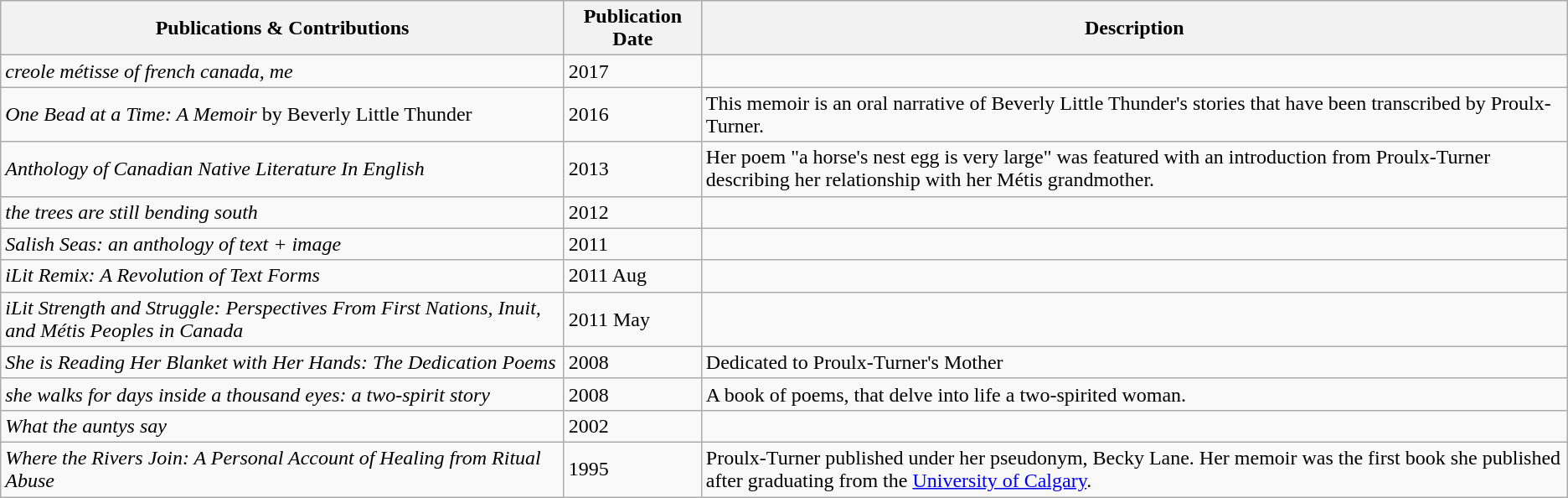<table class="wikitable">
<tr>
<th>Publications & Contributions</th>
<th>Publication Date</th>
<th>Description</th>
</tr>
<tr>
<td><em>creole métisse of french canada, me</em></td>
<td>2017</td>
<td></td>
</tr>
<tr>
<td><em>One Bead at a Time: A Memoir</em> by Beverly Little Thunder</td>
<td>2016</td>
<td>This memoir is an oral narrative of Beverly Little Thunder's stories that have been transcribed by Proulx-Turner.</td>
</tr>
<tr>
<td><em>Anthology of Canadian Native Literature In English</em></td>
<td>2013</td>
<td>Her poem "a horse's nest egg is very large" was featured with an introduction from Proulx-Turner describing her relationship with her Métis grandmother.</td>
</tr>
<tr>
<td><em>the trees are still bending south</em></td>
<td>2012</td>
<td></td>
</tr>
<tr>
<td><em>Salish Seas: an anthology of text + image</em></td>
<td>2011</td>
<td></td>
</tr>
<tr>
<td><em>iLit Remix: A Revolution of Text Forms</em></td>
<td>2011 Aug</td>
<td></td>
</tr>
<tr>
<td><em>iLit Strength and Struggle: Perspectives From First Nations, Inuit, and Métis Peoples in Canada</em> </td>
<td>2011 May</td>
<td></td>
</tr>
<tr>
<td><em>She is Reading Her Blanket with Her Hands: The Dedication Poems</em></td>
<td>2008</td>
<td>Dedicated to Proulx-Turner's Mother</td>
</tr>
<tr>
<td><em>she walks for days inside a thousand eyes: a two-spirit story</em></td>
<td>2008</td>
<td>A book of poems, that delve into life a two-spirited woman.</td>
</tr>
<tr>
<td><em>What the auntys say</em> </td>
<td>2002</td>
<td></td>
</tr>
<tr>
<td><em>Where the Rivers Join: A Personal Account of Healing from Ritual Abuse</em></td>
<td>1995</td>
<td>Proulx-Turner published under her pseudonym, Becky Lane. Her memoir was the first book she published after graduating from the <a href='#'>University of Calgary</a>.</td>
</tr>
</table>
